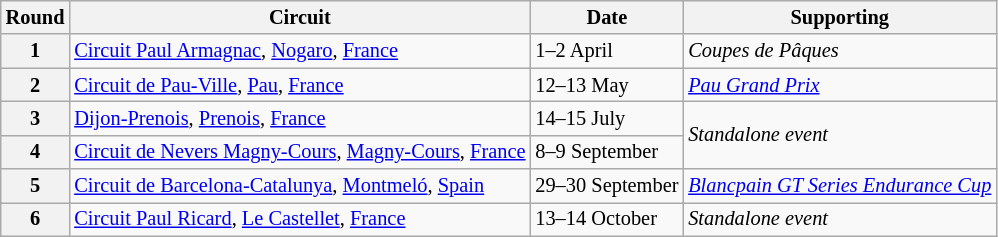<table class="wikitable" style="font-size: 85%;">
<tr>
<th>Round</th>
<th>Circuit</th>
<th>Date</th>
<th>Supporting</th>
</tr>
<tr>
<th>1</th>
<td> <a href='#'>Circuit Paul Armagnac</a>, <a href='#'>Nogaro</a>, <a href='#'>France</a></td>
<td>1–2 April</td>
<td><em>Coupes de Pâques</em></td>
</tr>
<tr>
<th>2</th>
<td> <a href='#'>Circuit de Pau-Ville</a>, <a href='#'>Pau</a>, <a href='#'>France</a></td>
<td>12–13 May</td>
<td><em><a href='#'>Pau Grand Prix</a></em></td>
</tr>
<tr>
<th>3</th>
<td> <a href='#'>Dijon-Prenois</a>, <a href='#'>Prenois</a>, <a href='#'>France</a></td>
<td>14–15 July</td>
<td rowspan=2><em>Standalone event</em></td>
</tr>
<tr>
<th>4</th>
<td> <a href='#'>Circuit de Nevers Magny-Cours</a>, <a href='#'>Magny-Cours</a>, <a href='#'>France</a></td>
<td>8–9 September</td>
</tr>
<tr>
<th>5</th>
<td> <a href='#'>Circuit de Barcelona-Catalunya</a>, <a href='#'>Montmeló</a>, <a href='#'>Spain</a></td>
<td>29–30 September</td>
<td><em><a href='#'>Blancpain GT Series Endurance Cup</a></em></td>
</tr>
<tr>
<th>6</th>
<td> <a href='#'>Circuit Paul Ricard</a>, <a href='#'>Le Castellet</a>, <a href='#'>France</a></td>
<td>13–14 October</td>
<td><em>Standalone event</em></td>
</tr>
</table>
